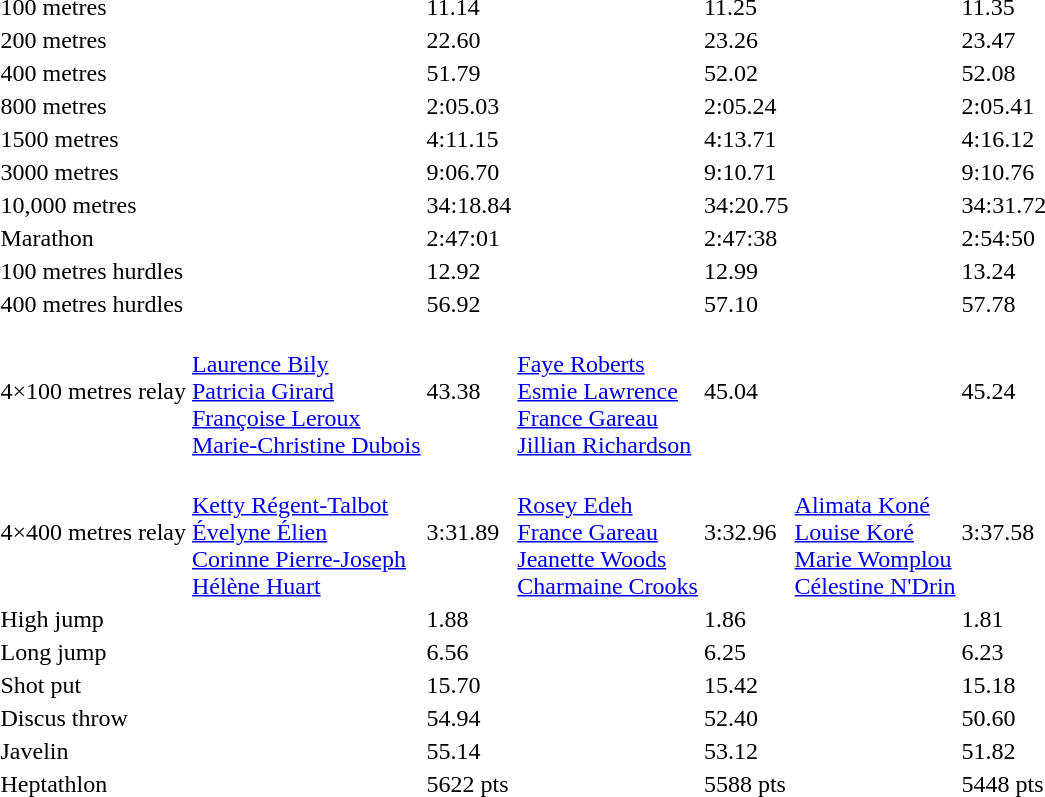<table>
<tr>
<td>100 metres</td>
<td></td>
<td>11.14</td>
<td></td>
<td>11.25</td>
<td></td>
<td>11.35</td>
</tr>
<tr>
<td>200 metres</td>
<td></td>
<td>22.60</td>
<td></td>
<td>23.26</td>
<td></td>
<td>23.47</td>
</tr>
<tr>
<td>400 metres</td>
<td></td>
<td>51.79</td>
<td></td>
<td>52.02</td>
<td></td>
<td>52.08</td>
</tr>
<tr>
<td>800 metres</td>
<td></td>
<td>2:05.03</td>
<td></td>
<td>2:05.24</td>
<td></td>
<td>2:05.41</td>
</tr>
<tr>
<td>1500 metres</td>
<td></td>
<td>4:11.15</td>
<td></td>
<td>4:13.71</td>
<td></td>
<td>4:16.12</td>
</tr>
<tr>
<td>3000 metres</td>
<td></td>
<td>9:06.70</td>
<td></td>
<td>9:10.71</td>
<td></td>
<td>9:10.76</td>
</tr>
<tr>
<td>10,000 metres</td>
<td></td>
<td>34:18.84</td>
<td></td>
<td>34:20.75</td>
<td></td>
<td>34:31.72</td>
</tr>
<tr>
<td>Marathon</td>
<td></td>
<td>2:47:01</td>
<td></td>
<td>2:47:38</td>
<td></td>
<td>2:54:50</td>
</tr>
<tr>
<td>100 metres hurdles</td>
<td></td>
<td>12.92</td>
<td></td>
<td>12.99</td>
<td></td>
<td>13.24</td>
</tr>
<tr>
<td>400 metres hurdles</td>
<td></td>
<td>56.92</td>
<td></td>
<td>57.10</td>
<td></td>
<td>57.78</td>
</tr>
<tr>
<td>4×100 metres relay</td>
<td><br><a href='#'>Laurence Bily</a><br><a href='#'>Patricia Girard</a><br><a href='#'>Françoise Leroux</a><br><a href='#'>Marie-Christine Dubois</a></td>
<td>43.38</td>
<td><br><a href='#'>Faye Roberts</a><br><a href='#'>Esmie Lawrence</a><br><a href='#'>France Gareau</a><br><a href='#'>Jillian Richardson</a></td>
<td>45.04</td>
<td></td>
<td>45.24</td>
</tr>
<tr>
<td>4×400 metres relay</td>
<td><br><a href='#'>Ketty Régent-Talbot</a><br><a href='#'>Évelyne Élien</a><br><a href='#'>Corinne Pierre-Joseph</a><br><a href='#'>Hélène Huart</a></td>
<td>3:31.89</td>
<td><br><a href='#'>Rosey Edeh</a><br><a href='#'>France Gareau</a><br><a href='#'>Jeanette Woods</a><br><a href='#'>Charmaine Crooks</a></td>
<td>3:32.96</td>
<td><br><a href='#'>Alimata Koné</a><br><a href='#'>Louise Koré</a><br><a href='#'>Marie Womplou</a><br><a href='#'>Célestine N'Drin</a></td>
<td>3:37.58</td>
</tr>
<tr>
<td>High jump</td>
<td></td>
<td>1.88</td>
<td></td>
<td>1.86</td>
<td><br></td>
<td>1.81</td>
</tr>
<tr>
<td>Long jump</td>
<td></td>
<td>6.56</td>
<td></td>
<td>6.25</td>
<td></td>
<td>6.23</td>
</tr>
<tr>
<td>Shot put</td>
<td></td>
<td>15.70</td>
<td></td>
<td>15.42</td>
<td></td>
<td>15.18</td>
</tr>
<tr>
<td>Discus throw</td>
<td></td>
<td>54.94</td>
<td></td>
<td>52.40</td>
<td></td>
<td>50.60</td>
</tr>
<tr>
<td>Javelin</td>
<td></td>
<td>55.14</td>
<td></td>
<td>53.12</td>
<td></td>
<td>51.82</td>
</tr>
<tr>
<td>Heptathlon</td>
<td></td>
<td>5622 pts</td>
<td></td>
<td>5588 pts</td>
<td></td>
<td>5448 pts</td>
</tr>
</table>
